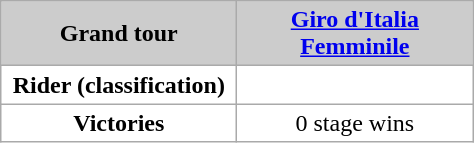<table class="wikitable" style="background-color:#ffffff; text-align:center;">
<tr ---->
<th scope="row" style="background-color:#CCCCCC; text-align:center; width:150px;">Grand tour</th>
<th scope="col" style="background-color:#CCCCCC; width:150px;"><a href='#'>Giro d'Italia Femminile</a></th>
</tr>
<tr>
<th scope="row" style="background-color:#ffffff; text-align:center;">Rider (classification)</th>
<td></td>
</tr>
<tr>
<th scope="row" style="background-color:#ffffff; text-align:center;">Victories</th>
<td>0 stage wins</td>
</tr>
</table>
